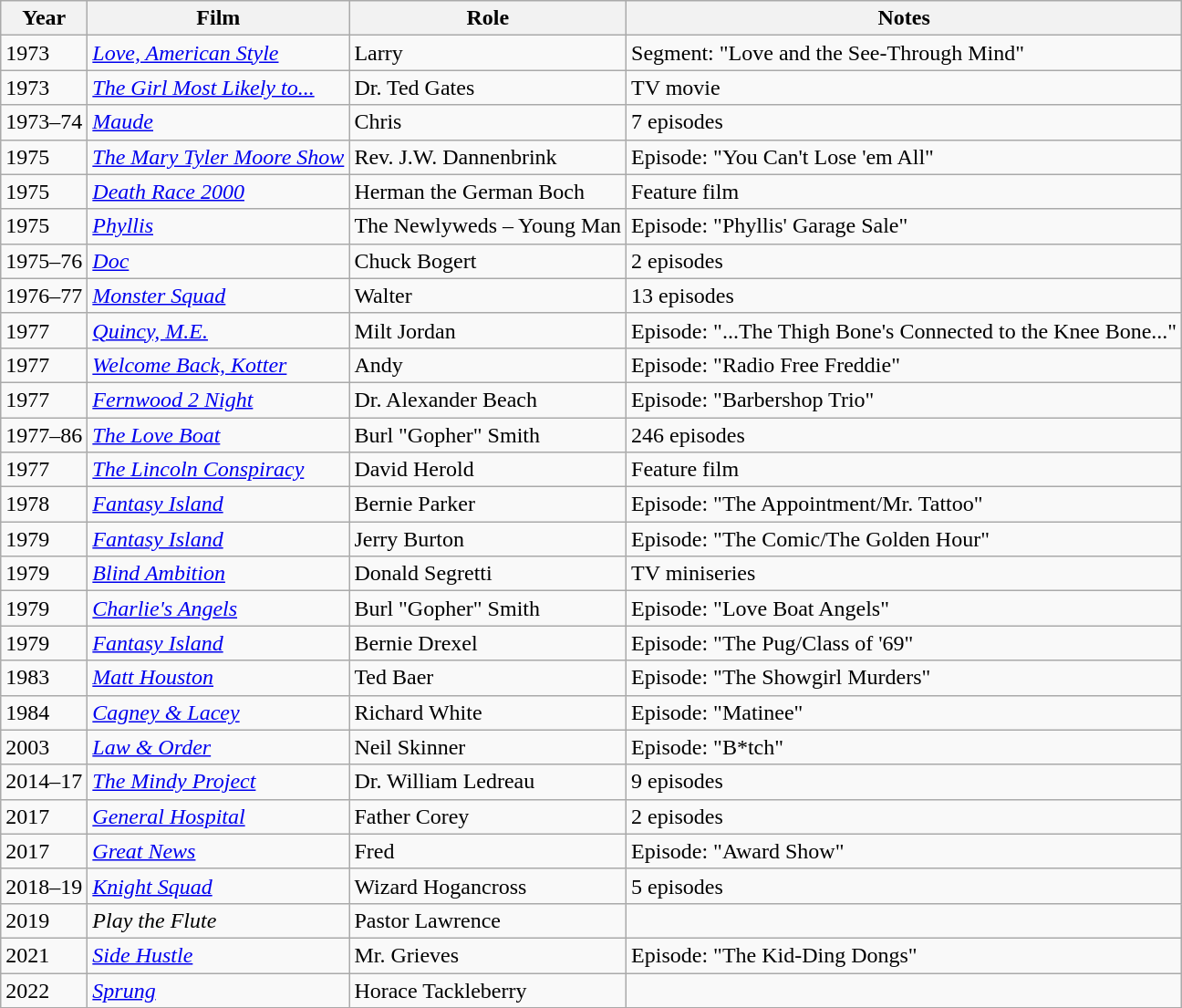<table class="wikitable sortable">
<tr>
<th>Year</th>
<th>Film</th>
<th>Role</th>
<th class="unsortable">Notes</th>
</tr>
<tr>
<td>1973</td>
<td><em><a href='#'>Love, American Style</a></em></td>
<td>Larry</td>
<td>Segment: "Love and the See-Through Mind"</td>
</tr>
<tr>
<td>1973</td>
<td><em><a href='#'>The Girl Most Likely to...</a></em></td>
<td>Dr. Ted Gates</td>
<td>TV movie</td>
</tr>
<tr>
<td>1973–74</td>
<td><em><a href='#'>Maude</a></em></td>
<td>Chris</td>
<td>7 episodes</td>
</tr>
<tr>
<td>1975</td>
<td><em><a href='#'>The Mary Tyler Moore Show</a></em></td>
<td>Rev. J.W. Dannenbrink</td>
<td>Episode: "You Can't Lose 'em All"</td>
</tr>
<tr>
<td>1975</td>
<td><em><a href='#'>Death Race 2000</a></em></td>
<td>Herman the German Boch</td>
<td>Feature film</td>
</tr>
<tr>
<td>1975</td>
<td><em><a href='#'>Phyllis</a></em></td>
<td>The Newlyweds – Young Man</td>
<td>Episode: "Phyllis' Garage Sale"</td>
</tr>
<tr>
<td>1975–76</td>
<td><em><a href='#'>Doc</a></em></td>
<td>Chuck Bogert</td>
<td>2 episodes</td>
</tr>
<tr>
<td>1976–77</td>
<td><em><a href='#'>Monster Squad</a></em></td>
<td>Walter</td>
<td>13 episodes</td>
</tr>
<tr>
<td>1977</td>
<td><em><a href='#'>Quincy, M.E.</a></em></td>
<td>Milt Jordan</td>
<td>Episode: "...The Thigh Bone's Connected to the Knee Bone..."</td>
</tr>
<tr>
<td>1977</td>
<td><em><a href='#'>Welcome Back, Kotter</a></em></td>
<td>Andy</td>
<td>Episode: "Radio Free Freddie"</td>
</tr>
<tr>
<td>1977</td>
<td><em><a href='#'>Fernwood 2 Night</a></em></td>
<td>Dr. Alexander Beach</td>
<td>Episode: "Barbershop Trio"</td>
</tr>
<tr>
<td>1977–86</td>
<td><em><a href='#'>The Love Boat</a></em></td>
<td>Burl "Gopher" Smith</td>
<td>246 episodes</td>
</tr>
<tr>
<td>1977</td>
<td><em><a href='#'>The Lincoln Conspiracy</a></em></td>
<td>David Herold</td>
<td>Feature film</td>
</tr>
<tr>
<td>1978</td>
<td><em><a href='#'>Fantasy Island</a></em></td>
<td>Bernie Parker</td>
<td>Episode: "The Appointment/Mr. Tattoo"</td>
</tr>
<tr>
<td>1979</td>
<td><em><a href='#'>Fantasy Island</a></em></td>
<td>Jerry Burton</td>
<td>Episode: "The Comic/The Golden Hour"</td>
</tr>
<tr>
<td>1979</td>
<td><em><a href='#'>Blind Ambition</a></em></td>
<td>Donald Segretti</td>
<td>TV miniseries</td>
</tr>
<tr>
<td>1979</td>
<td><em><a href='#'>Charlie's Angels</a></em></td>
<td>Burl "Gopher" Smith</td>
<td>Episode: "Love Boat Angels"</td>
</tr>
<tr>
<td>1979</td>
<td><em><a href='#'>Fantasy Island</a></em></td>
<td>Bernie Drexel</td>
<td>Episode: "The Pug/Class of '69"</td>
</tr>
<tr>
<td>1983</td>
<td><em><a href='#'>Matt Houston</a></em></td>
<td>Ted Baer</td>
<td>Episode: "The Showgirl Murders"</td>
</tr>
<tr>
<td>1984</td>
<td><em><a href='#'>Cagney & Lacey</a></em></td>
<td>Richard White</td>
<td>Episode: "Matinee"</td>
</tr>
<tr>
<td>2003</td>
<td><em><a href='#'>Law & Order</a></em></td>
<td>Neil Skinner</td>
<td>Episode: "B*tch"</td>
</tr>
<tr>
<td>2014–17</td>
<td><em><a href='#'>The Mindy Project</a></em></td>
<td>Dr. William Ledreau</td>
<td>9 episodes</td>
</tr>
<tr>
<td>2017</td>
<td><em><a href='#'>General Hospital</a></em></td>
<td>Father Corey</td>
<td>2 episodes</td>
</tr>
<tr>
<td>2017</td>
<td><em><a href='#'>Great News</a></em></td>
<td>Fred</td>
<td>Episode: "Award Show"</td>
</tr>
<tr>
<td>2018–19</td>
<td><em><a href='#'>Knight Squad</a></em></td>
<td>Wizard Hogancross</td>
<td>5 episodes</td>
</tr>
<tr>
<td>2019</td>
<td><em>Play the Flute</em></td>
<td>Pastor Lawrence</td>
<td></td>
</tr>
<tr>
<td>2021</td>
<td><em><a href='#'>Side Hustle</a></em></td>
<td>Mr. Grieves</td>
<td>Episode: "The Kid-Ding Dongs"</td>
</tr>
<tr>
<td>2022</td>
<td><em><a href='#'>Sprung</a></em></td>
<td>Horace Tackleberry</td>
<td></td>
</tr>
</table>
